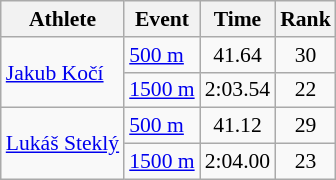<table class="wikitable" style="font-size:90%">
<tr>
<th>Athlete</th>
<th>Event</th>
<th>Time</th>
<th>Rank</th>
</tr>
<tr align=center>
<td align=left rowspan=2><a href='#'>Jakub Kočí</a></td>
<td align=left><a href='#'>500 m</a></td>
<td>41.64</td>
<td>30</td>
</tr>
<tr align=center>
<td align=left><a href='#'>1500 m</a></td>
<td>2:03.54</td>
<td>22</td>
</tr>
<tr align=center>
<td align=left rowspan=2><a href='#'>Lukáš Steklý</a></td>
<td align=left><a href='#'>500 m</a></td>
<td>41.12</td>
<td>29</td>
</tr>
<tr align=center>
<td align=left><a href='#'>1500 m</a></td>
<td>2:04.00</td>
<td>23</td>
</tr>
</table>
